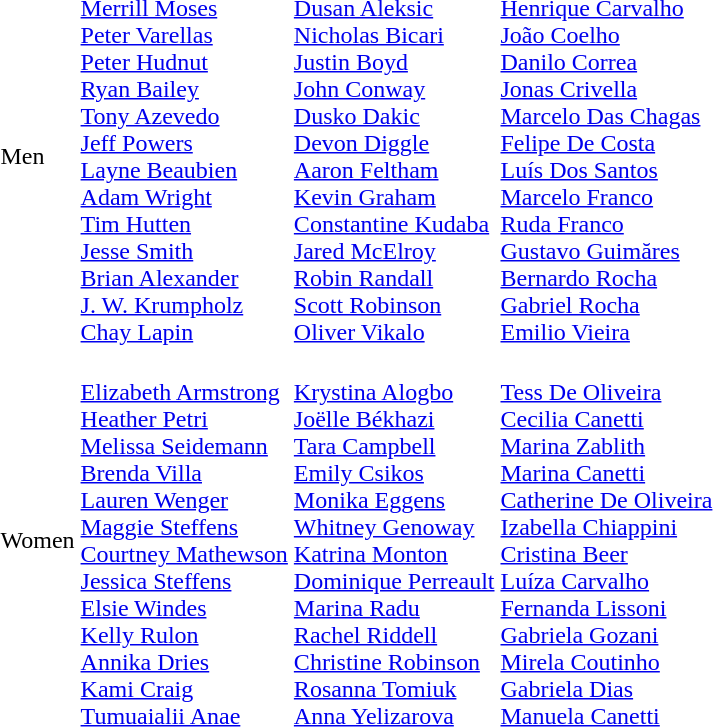<table>
<tr>
<td>Men <br></td>
<td><br><a href='#'>Merrill Moses</a><br><a href='#'>Peter Varellas</a><br><a href='#'>Peter Hudnut</a><br><a href='#'>Ryan Bailey</a><br><a href='#'>Tony Azevedo</a><br><a href='#'>Jeff Powers</a><br><a href='#'>Layne Beaubien</a><br><a href='#'>Adam Wright</a><br><a href='#'>Tim Hutten</a><br><a href='#'>Jesse Smith</a><br><a href='#'>Brian Alexander</a><br><a href='#'>J. W. Krumpholz</a><br><a href='#'>Chay Lapin</a></td>
<td><br><a href='#'>Dusan Aleksic</a><br><a href='#'>Nicholas Bicari</a><br><a href='#'>Justin Boyd</a><br><a href='#'>John Conway</a><br><a href='#'>Dusko Dakic</a><br><a href='#'>Devon Diggle</a><br><a href='#'>Aaron Feltham</a><br><a href='#'>Kevin Graham</a><br><a href='#'>Constantine Kudaba</a><br><a href='#'>Jared McElroy</a><br><a href='#'>Robin Randall</a><br><a href='#'>Scott Robinson</a><br><a href='#'>Oliver Vikalo</a></td>
<td><br><a href='#'>Henrique Carvalho</a><br><a href='#'>João Coelho</a><br><a href='#'>Danilo Correa</a><br><a href='#'>Jonas Crivella</a><br><a href='#'>Marcelo Das Chagas</a><br><a href='#'>Felipe De Costa</a><br><a href='#'>Luís Dos Santos</a><br><a href='#'>Marcelo Franco</a><br><a href='#'>Ruda Franco</a><br><a href='#'>Gustavo Guimăres</a><br><a href='#'>Bernardo Rocha</a><br><a href='#'>Gabriel Rocha</a><br><a href='#'>Emilio Vieira</a></td>
</tr>
<tr>
<td>Women <br></td>
<td><br><a href='#'>Elizabeth Armstrong</a><br><a href='#'>Heather Petri</a><br><a href='#'>Melissa Seidemann</a><br><a href='#'>Brenda Villa</a><br><a href='#'>Lauren Wenger</a><br><a href='#'>Maggie Steffens</a><br><a href='#'>Courtney Mathewson</a><br><a href='#'>Jessica Steffens</a><br><a href='#'>Elsie Windes</a><br><a href='#'>Kelly Rulon</a><br><a href='#'>Annika Dries</a><br><a href='#'>Kami Craig</a><br><a href='#'>Tumuaialii Anae</a></td>
<td><br><a href='#'>Krystina Alogbo</a><br><a href='#'>Joëlle Békhazi</a><br><a href='#'>Tara Campbell</a><br><a href='#'>Emily Csikos</a><br><a href='#'>Monika Eggens</a><br><a href='#'>Whitney Genoway</a><br><a href='#'>Katrina Monton</a><br><a href='#'>Dominique Perreault</a><br><a href='#'>Marina Radu</a><br><a href='#'>Rachel Riddell</a><br><a href='#'>Christine Robinson</a><br><a href='#'>Rosanna Tomiuk</a><br><a href='#'>Anna Yelizarova</a></td>
<td><br><a href='#'>Tess De Oliveira</a><br><a href='#'>Cecilia Canetti</a><br><a href='#'>Marina Zablith</a><br><a href='#'>Marina Canetti</a><br><a href='#'>Catherine De Oliveira</a><br><a href='#'>Izabella Chiappini</a><br><a href='#'>Cristina Beer</a><br><a href='#'>Luíza Carvalho</a><br><a href='#'>Fernanda Lissoni</a><br><a href='#'>Gabriela Gozani</a><br><a href='#'>Mirela Coutinho</a><br><a href='#'>Gabriela Dias</a><br><a href='#'>Manuela Canetti</a></td>
</tr>
</table>
